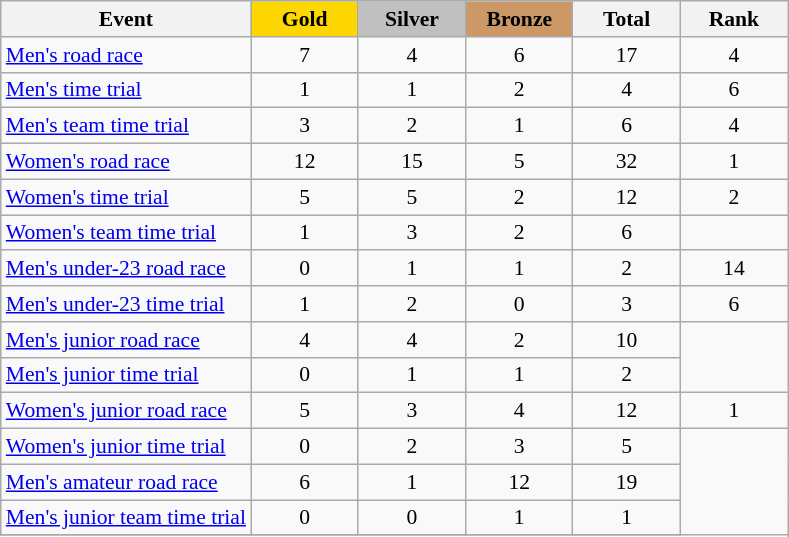<table class="wikitable sortable" border="1" style="text-align:center; font-size:90%;">
<tr>
<th style="width:15:em;">Event</th>
<td style="background:gold; width:4.5em; font-weight:bold;">Gold</td>
<td style="background:silver; width:4.5em; font-weight:bold;">Silver</td>
<td style="background:#cc9966; width:4.5em; font-weight:bold;">Bronze</td>
<th style="width:4.5em;">Total</th>
<th style="width:4.5em;">Rank</th>
</tr>
<tr>
<td align=left><a href='#'>Men's road race</a></td>
<td>7</td>
<td>4</td>
<td>6</td>
<td>17</td>
<td>4</td>
</tr>
<tr>
<td align=left><a href='#'>Men's time trial</a></td>
<td>1</td>
<td>1</td>
<td>2</td>
<td>4</td>
<td>6</td>
</tr>
<tr>
<td align=left><a href='#'>Men's team time trial</a></td>
<td>3</td>
<td>2</td>
<td>1</td>
<td>6</td>
<td>4</td>
</tr>
<tr>
<td align=left><a href='#'>Women's road race</a></td>
<td>12</td>
<td>15</td>
<td>5</td>
<td>32</td>
<td>1</td>
</tr>
<tr>
<td align=left><a href='#'>Women's time trial</a></td>
<td>5</td>
<td>5</td>
<td>2</td>
<td>12</td>
<td>2</td>
</tr>
<tr>
<td align=left><a href='#'>Women's team time trial</a></td>
<td>1</td>
<td>3</td>
<td>2</td>
<td>6</td>
<td></td>
</tr>
<tr>
<td align=left><a href='#'>Men's under-23 road race</a></td>
<td>0</td>
<td>1</td>
<td>1</td>
<td>2</td>
<td>14</td>
</tr>
<tr>
<td align=left><a href='#'>Men's under-23 time trial</a></td>
<td>1</td>
<td>2</td>
<td>0</td>
<td>3</td>
<td>6</td>
</tr>
<tr>
<td align=left><a href='#'>Men's junior road race</a></td>
<td>4</td>
<td>4</td>
<td>2</td>
<td>10</td>
</tr>
<tr>
<td align=left><a href='#'>Men's junior time trial</a></td>
<td>0</td>
<td>1</td>
<td>1</td>
<td>2</td>
</tr>
<tr>
<td align=left><a href='#'>Women's junior road race</a></td>
<td>5</td>
<td>3</td>
<td>4</td>
<td>12</td>
<td>1</td>
</tr>
<tr>
<td align=left><a href='#'>Women's junior time trial</a></td>
<td>0</td>
<td>2</td>
<td>3</td>
<td>5</td>
</tr>
<tr>
<td align=left><a href='#'>Men's amateur road race</a></td>
<td>6</td>
<td>1</td>
<td>12</td>
<td>19</td>
</tr>
<tr>
<td align=left><a href='#'>Men's junior team time trial</a></td>
<td>0</td>
<td>0</td>
<td>1</td>
<td>1</td>
</tr>
<tr>
</tr>
</table>
